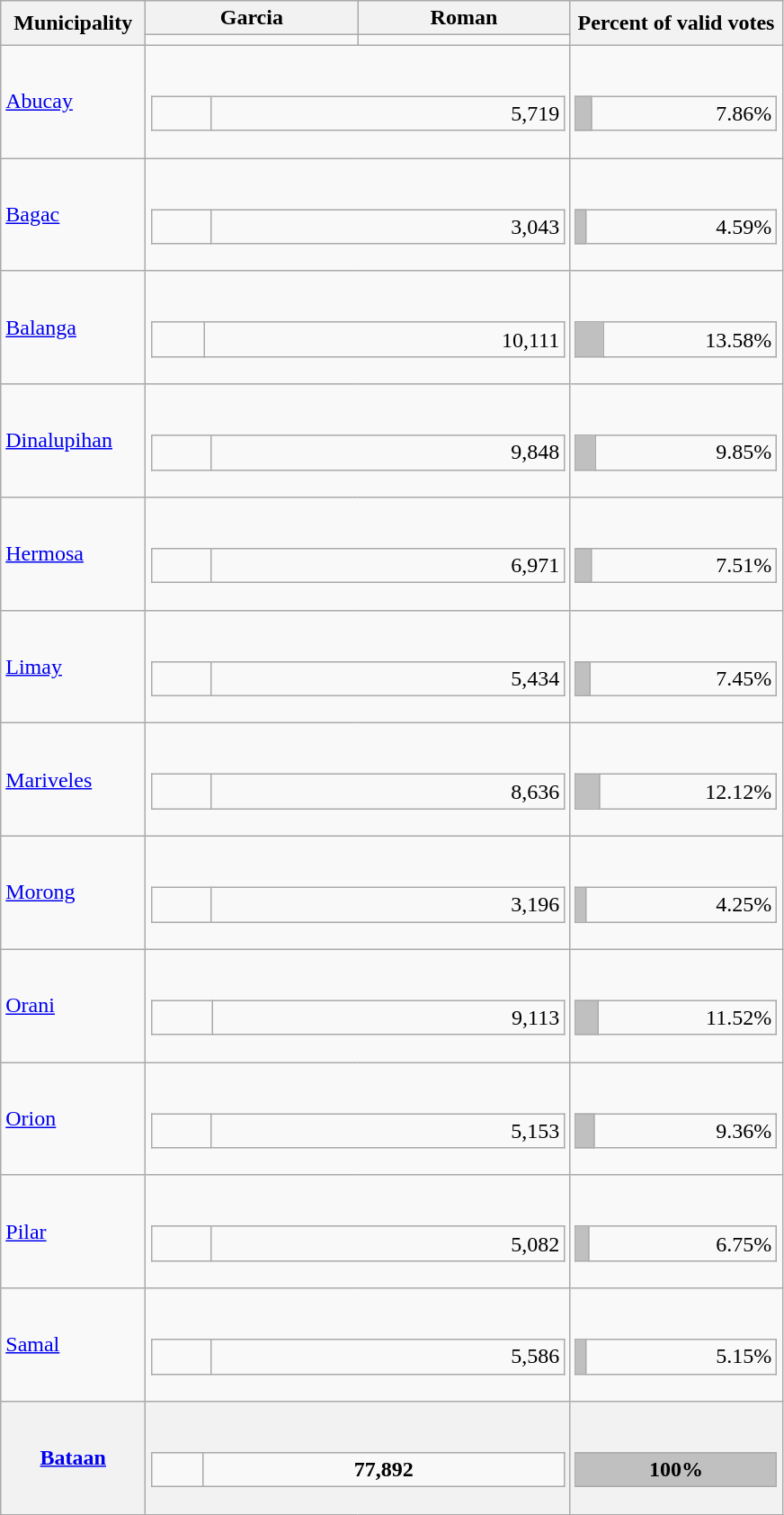<table class="wikitable" style="text-align:right;">
<tr>
<th rowspan=2 width=100px>Municipality</th>
<th width=150px>Garcia</th>
<th width=150px>Roman</th>
<th rowspan=2 width=150px>Percent of valid votes</th>
</tr>
<tr>
<td></td>
<td></td>
</tr>
<tr>
<td align=left><a href='#'>Abucay</a></td>
<td colspan=2><br><table class=wikitable width=100% border=0>
<tr>
<td bgcolor=></td>
<td bgcolor=>5,719</td>
</tr>
</table>
</td>
<td><br><table class=wikitable width=100% border=0>
<tr>
<td bgcolor=silver width=7.86%%></td>
<td>7.86%</td>
</tr>
</table>
</td>
</tr>
<tr>
<td align=left><a href='#'>Bagac</a></td>
<td colspan=2><br><table class=wikitable width=100% border=0>
<tr>
<td bgcolor=></td>
<td bgcolor=>3,043</td>
</tr>
</table>
</td>
<td><br><table class=wikitable width=100% border=0>
<tr>
<td bgcolor=silver width=4.59%></td>
<td>4.59%</td>
</tr>
</table>
</td>
</tr>
<tr>
<td align=left><a href='#'>Balanga</a></td>
<td colspan=2><br><table class=wikitable width=100% border=0>
<tr>
<td bgcolor=></td>
<td bgcolor=>10,111</td>
</tr>
</table>
</td>
<td><br><table class=wikitable width=100% border=0>
<tr>
<td bgcolor=silver width=13.58%></td>
<td>13.58%</td>
</tr>
</table>
</td>
</tr>
<tr>
<td align=left><a href='#'>Dinalupihan</a></td>
<td colspan=2><br><table class=wikitable width=100% border=0>
<tr>
<td bgcolor=></td>
<td bgcolor=>9,848</td>
</tr>
</table>
</td>
<td><br><table class=wikitable width=100% border=0>
<tr>
<td bgcolor=silver width=9.85%></td>
<td>9.85%</td>
</tr>
</table>
</td>
</tr>
<tr>
<td align=left><a href='#'>Hermosa</a></td>
<td colspan=2><br><table class=wikitable width=100% border=0>
<tr>
<td bgcolor=></td>
<td bgcolor=>6,971</td>
</tr>
</table>
</td>
<td><br><table class=wikitable width=100% border=0>
<tr>
<td bgcolor=silver width=7.51%></td>
<td>7.51%</td>
</tr>
</table>
</td>
</tr>
<tr>
<td align=left><a href='#'>Limay</a></td>
<td colspan=2><br><table class=wikitable width=100% border=0>
<tr>
<td bgcolor=></td>
<td bgcolor=>5,434</td>
</tr>
</table>
</td>
<td><br><table class=wikitable width=100% border=0>
<tr>
<td bgcolor=silver width=7.45%></td>
<td>7.45%</td>
</tr>
</table>
</td>
</tr>
<tr>
<td align=left><a href='#'>Mariveles</a></td>
<td colspan=2><br><table class=wikitable width=100% border=0>
<tr>
<td bgcolor=></td>
<td bgcolor=>8,636</td>
</tr>
</table>
</td>
<td><br><table class=wikitable width=100% border=0>
<tr>
<td bgcolor=silver width=12.12%></td>
<td>12.12%</td>
</tr>
</table>
</td>
</tr>
<tr>
<td align=left><a href='#'>Morong</a></td>
<td colspan=2><br><table class=wikitable width=100% border=0>
<tr>
<td bgcolor=></td>
<td bgcolor=>3,196</td>
</tr>
</table>
</td>
<td><br><table class=wikitable width=100% border=0>
<tr>
<td bgcolor=silver width=4.25%></td>
<td>4.25%</td>
</tr>
</table>
</td>
</tr>
<tr>
<td align=left><a href='#'>Orani</a></td>
<td colspan=2><br><table class=wikitable width=100% border=0>
<tr>
<td bgcolor=></td>
<td bgcolor=>9,113</td>
</tr>
</table>
</td>
<td><br><table class=wikitable width=100% border=0>
<tr>
<td bgcolor=silver width=11.52%></td>
<td>11.52%</td>
</tr>
</table>
</td>
</tr>
<tr>
<td align=left><a href='#'>Orion</a></td>
<td colspan=2><br><table class=wikitable width=100% border=0>
<tr>
<td bgcolor=></td>
<td bgcolor=>5,153</td>
</tr>
</table>
</td>
<td><br><table class=wikitable width=100% border=0>
<tr>
<td bgcolor=silver width=9.36%></td>
<td>9.36%</td>
</tr>
</table>
</td>
</tr>
<tr>
<td align=left><a href='#'>Pilar</a></td>
<td colspan=2><br><table class=wikitable width=100% border=0>
<tr>
<td bgcolor=></td>
<td bgcolor=>5,082</td>
</tr>
</table>
</td>
<td><br><table class=wikitable width=100% border=0>
<tr>
<td bgcolor=silver width=6.75%></td>
<td>6.75%</td>
</tr>
</table>
</td>
</tr>
<tr>
<td align=left><a href='#'>Samal</a></td>
<td colspan=2><br><table class=wikitable width=100% border=0>
<tr>
<td bgcolor=></td>
<td bgcolor=>5,586</td>
</tr>
</table>
</td>
<td><br><table class=wikitable width=100% border=0>
<tr>
<td bgcolor=silver width=5.15%></td>
<td>5.15%</td>
</tr>
</table>
</td>
</tr>
<tr>
<th><a href='#'>Bataan</a></th>
<th colspan=2><br><table class=wikitable width=100% border=0>
<tr>
<td bgcolor=></td>
<td bgcolor=>77,892</td>
</tr>
</table>
</th>
<th><br><table class=wikitable width=100% border=0>
<tr>
<td colspan=2 bgcolor=silver width=100%>100%</td>
</tr>
</table>
</th>
</tr>
</table>
